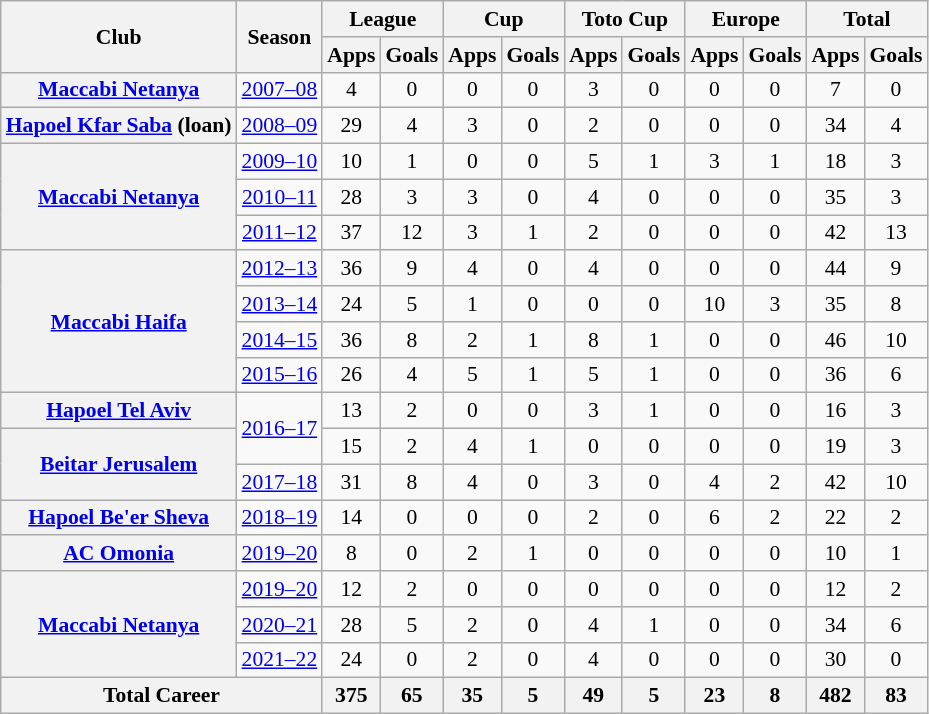<table class="wikitable" style="font-size:90%; text-align: center;">
<tr>
<th rowspan="2">Club</th>
<th rowspan="2">Season</th>
<th colspan="2">League</th>
<th colspan="2">Cup</th>
<th colspan="2">Toto Cup</th>
<th colspan="2">Europe</th>
<th colspan="2">Total</th>
</tr>
<tr>
<th>Apps</th>
<th>Goals</th>
<th>Apps</th>
<th>Goals</th>
<th>Apps</th>
<th>Goals</th>
<th>Apps</th>
<th>Goals</th>
<th>Apps</th>
<th>Goals</th>
</tr>
<tr |-||-||-|>
<th rowspan="1" valign="center"><a href='#'>Maccabi Netanya</a></th>
<td><a href='#'>2007–08</a></td>
<td>4</td>
<td>0</td>
<td>0</td>
<td>0</td>
<td>3</td>
<td>0</td>
<td>0</td>
<td>0</td>
<td>7</td>
<td>0</td>
</tr>
<tr>
<th rowspan="1" valign="center"><a href='#'>Hapoel Kfar Saba</a> (loan)</th>
<td><a href='#'>2008–09</a></td>
<td>29</td>
<td>4</td>
<td>3</td>
<td>0</td>
<td>2</td>
<td>0</td>
<td>0</td>
<td>0</td>
<td>34</td>
<td>4</td>
</tr>
<tr>
<th rowspan="3" valign="center"><a href='#'>Maccabi Netanya</a></th>
<td><a href='#'>2009–10</a></td>
<td>10</td>
<td>1</td>
<td>0</td>
<td>0</td>
<td>5</td>
<td>1</td>
<td>3</td>
<td>1</td>
<td>18</td>
<td>3</td>
</tr>
<tr>
<td><a href='#'>2010–11</a></td>
<td>28</td>
<td>3</td>
<td>3</td>
<td>0</td>
<td>4</td>
<td>0</td>
<td>0</td>
<td>0</td>
<td>35</td>
<td>3</td>
</tr>
<tr>
<td><a href='#'>2011–12</a></td>
<td>37</td>
<td>12</td>
<td>3</td>
<td>1</td>
<td>2</td>
<td>0</td>
<td>0</td>
<td>0</td>
<td>42</td>
<td>13</td>
</tr>
<tr>
<th rowspan="4" valign="center"><a href='#'>Maccabi Haifa</a></th>
<td><a href='#'>2012–13</a></td>
<td>36</td>
<td>9</td>
<td>4</td>
<td>0</td>
<td>4</td>
<td>0</td>
<td>0</td>
<td>0</td>
<td>44</td>
<td>9</td>
</tr>
<tr>
<td><a href='#'>2013–14</a></td>
<td>24</td>
<td>5</td>
<td>1</td>
<td>0</td>
<td>0</td>
<td>0</td>
<td>10</td>
<td>3</td>
<td>35</td>
<td>8</td>
</tr>
<tr>
<td><a href='#'>2014–15</a></td>
<td>36</td>
<td>8</td>
<td>2</td>
<td>1</td>
<td>8</td>
<td>1</td>
<td>0</td>
<td>0</td>
<td>46</td>
<td>10</td>
</tr>
<tr>
<td><a href='#'>2015–16</a></td>
<td>26</td>
<td>4</td>
<td>5</td>
<td>1</td>
<td>5</td>
<td>1</td>
<td>0</td>
<td>0</td>
<td>36</td>
<td>6</td>
</tr>
<tr>
<th rowspan="1" valign="center"><a href='#'>Hapoel Tel Aviv</a></th>
<td rowspan="2" valign="center"><a href='#'>2016–17</a></td>
<td>13</td>
<td>2</td>
<td>0</td>
<td>0</td>
<td>3</td>
<td>1</td>
<td>0</td>
<td>0</td>
<td>16</td>
<td>3</td>
</tr>
<tr>
<th rowspan="2" valign="center"><a href='#'>Beitar Jerusalem</a></th>
<td>15</td>
<td>2</td>
<td>4</td>
<td>1</td>
<td>0</td>
<td>0</td>
<td>0</td>
<td>0</td>
<td>19</td>
<td>3</td>
</tr>
<tr>
<td><a href='#'>2017–18</a></td>
<td>31</td>
<td>8</td>
<td>4</td>
<td>0</td>
<td>3</td>
<td>0</td>
<td>4</td>
<td>2</td>
<td>42</td>
<td>10</td>
</tr>
<tr>
<th rowspan="1" valign="center"><a href='#'>Hapoel Be'er Sheva</a></th>
<td><a href='#'>2018–19</a></td>
<td>14</td>
<td>0</td>
<td>0</td>
<td>0</td>
<td>2</td>
<td>0</td>
<td>6</td>
<td>2</td>
<td>22</td>
<td>2</td>
</tr>
<tr>
<th rowspan="1" valign="center"><a href='#'>AC Omonia</a></th>
<td><a href='#'>2019–20</a></td>
<td>8</td>
<td>0</td>
<td>2</td>
<td>1</td>
<td>0</td>
<td>0</td>
<td>0</td>
<td>0</td>
<td>10</td>
<td>1</td>
</tr>
<tr>
<th rowspan="3" valign="center"><a href='#'>Maccabi Netanya</a></th>
<td><a href='#'>2019–20</a></td>
<td>12</td>
<td>2</td>
<td>0</td>
<td>0</td>
<td>0</td>
<td>0</td>
<td>0</td>
<td>0</td>
<td>12</td>
<td>2</td>
</tr>
<tr>
<td><a href='#'>2020–21</a></td>
<td>28</td>
<td>5</td>
<td>2</td>
<td>0</td>
<td>4</td>
<td>1</td>
<td>0</td>
<td>0</td>
<td>34</td>
<td>6</td>
</tr>
<tr>
<td><a href='#'>2021–22</a></td>
<td>24</td>
<td>0</td>
<td>2</td>
<td>0</td>
<td>4</td>
<td>0</td>
<td>0</td>
<td>0</td>
<td>30</td>
<td>0</td>
</tr>
<tr>
<th colspan="2" valign="center">Total Career</th>
<th>375</th>
<th>65</th>
<th>35</th>
<th>5</th>
<th>49</th>
<th>5</th>
<th>23</th>
<th>8</th>
<th>482</th>
<th>83</th>
</tr>
</table>
